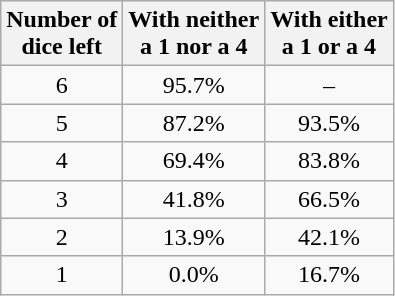<table class="wikitable" style="text-align:center">
<tr>
<th>Number of<br>dice left</th>
<th>With neither<br>a 1 nor a 4</th>
<th>With either<br>a 1 or a 4</th>
</tr>
<tr>
<td>6</td>
<td>95.7%</td>
<td>–</td>
</tr>
<tr>
<td>5</td>
<td>87.2%</td>
<td>93.5%</td>
</tr>
<tr>
<td>4</td>
<td>69.4%</td>
<td>83.8%</td>
</tr>
<tr>
<td>3</td>
<td>41.8%</td>
<td>66.5%</td>
</tr>
<tr>
<td>2</td>
<td>13.9%</td>
<td>42.1%</td>
</tr>
<tr>
<td>1</td>
<td>0.0%</td>
<td>16.7%</td>
</tr>
</table>
